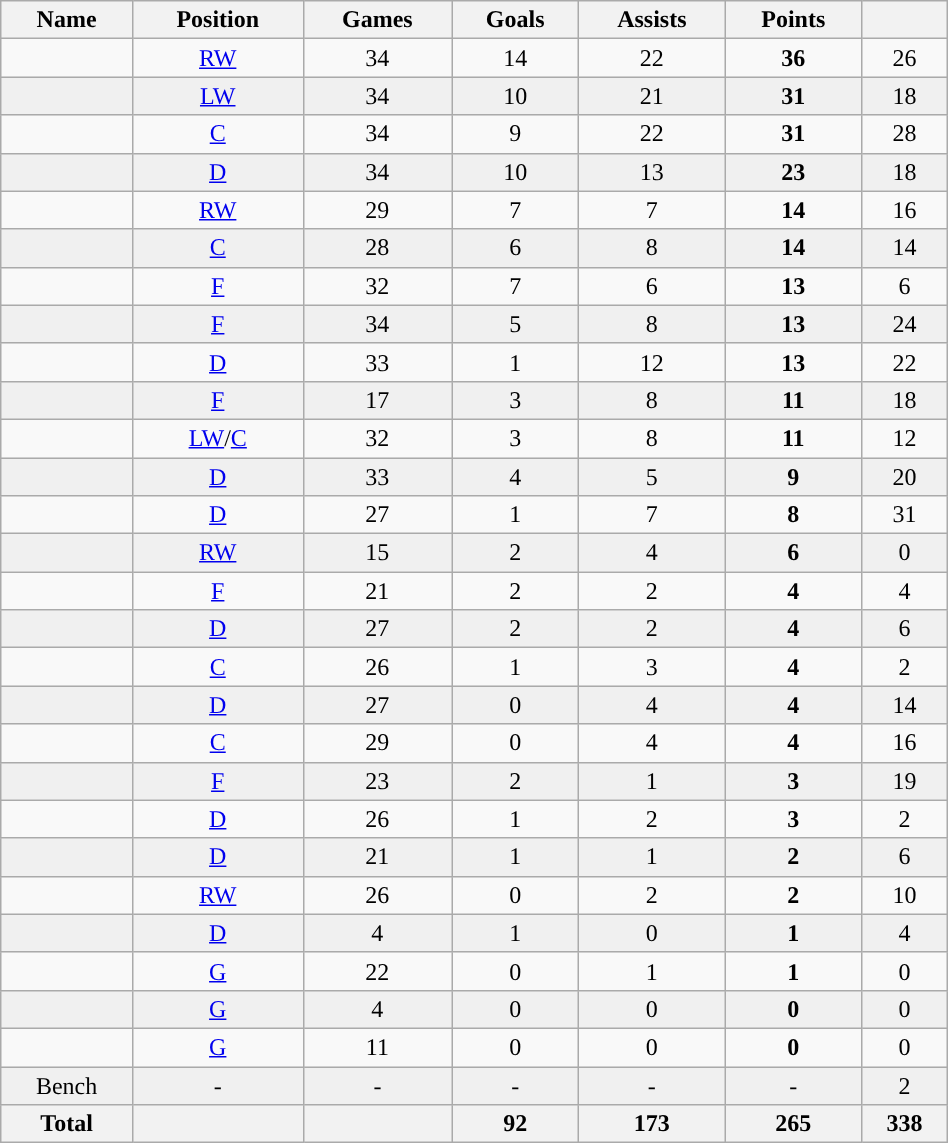<table class="wikitable sortable" width ="50%">
<tr align="center">
<th>Name</th>
<th>Position</th>
<th>Games</th>
<th>Goals</th>
<th>Assists</th>
<th>Points</th>
<th><a href='#'></a></th>
</tr>
<tr align="center" bgcolor="">
<td></td>
<td><a href='#'>RW</a></td>
<td>34</td>
<td>14</td>
<td>22</td>
<td><strong>36</strong></td>
<td>26</td>
</tr>
<tr align="center" bgcolor="f0f0f0">
<td></td>
<td><a href='#'>LW</a></td>
<td>34</td>
<td>10</td>
<td>21</td>
<td><strong>31</strong></td>
<td>18</td>
</tr>
<tr align="center" bgcolor="">
<td></td>
<td><a href='#'>C</a></td>
<td>34</td>
<td>9</td>
<td>22</td>
<td><strong>31</strong></td>
<td>28</td>
</tr>
<tr align="center" bgcolor="f0f0f0">
<td></td>
<td><a href='#'>D</a></td>
<td>34</td>
<td>10</td>
<td>13</td>
<td><strong>23</strong></td>
<td>18</td>
</tr>
<tr align="center" bgcolor="">
<td></td>
<td><a href='#'>RW</a></td>
<td>29</td>
<td>7</td>
<td>7</td>
<td><strong>14</strong></td>
<td>16</td>
</tr>
<tr align="center" bgcolor="f0f0f0">
<td></td>
<td><a href='#'>C</a></td>
<td>28</td>
<td>6</td>
<td>8</td>
<td><strong>14</strong></td>
<td>14</td>
</tr>
<tr align="center" bgcolor="">
<td></td>
<td><a href='#'>F</a></td>
<td>32</td>
<td>7</td>
<td>6</td>
<td><strong>13</strong></td>
<td>6</td>
</tr>
<tr align="center" bgcolor="f0f0f0">
<td></td>
<td><a href='#'>F</a></td>
<td>34</td>
<td>5</td>
<td>8</td>
<td><strong>13</strong></td>
<td>24</td>
</tr>
<tr align="center" bgcolor="">
<td></td>
<td><a href='#'>D</a></td>
<td>33</td>
<td>1</td>
<td>12</td>
<td><strong>13</strong></td>
<td>22</td>
</tr>
<tr align="center" bgcolor="f0f0f0">
<td></td>
<td><a href='#'>F</a></td>
<td>17</td>
<td>3</td>
<td>8</td>
<td><strong>11</strong></td>
<td>18</td>
</tr>
<tr align="center" bgcolor="">
<td></td>
<td><a href='#'>LW</a>/<a href='#'>C</a></td>
<td>32</td>
<td>3</td>
<td>8</td>
<td><strong>11</strong></td>
<td>12</td>
</tr>
<tr align="center" bgcolor="f0f0f0">
<td></td>
<td><a href='#'>D</a></td>
<td>33</td>
<td>4</td>
<td>5</td>
<td><strong>9</strong></td>
<td>20</td>
</tr>
<tr align="center" bgcolor="">
<td></td>
<td><a href='#'>D</a></td>
<td>27</td>
<td>1</td>
<td>7</td>
<td><strong>8</strong></td>
<td>31</td>
</tr>
<tr align="center" bgcolor="f0f0f0">
<td></td>
<td><a href='#'>RW</a></td>
<td>15</td>
<td>2</td>
<td>4</td>
<td><strong>6</strong></td>
<td>0</td>
</tr>
<tr align="center" bgcolor="">
<td></td>
<td><a href='#'>F</a></td>
<td>21</td>
<td>2</td>
<td>2</td>
<td><strong>4</strong></td>
<td>4</td>
</tr>
<tr align="center" bgcolor="f0f0f0">
<td></td>
<td><a href='#'>D</a></td>
<td>27</td>
<td>2</td>
<td>2</td>
<td><strong>4</strong></td>
<td>6</td>
</tr>
<tr align="center" bgcolor="">
<td></td>
<td><a href='#'>C</a></td>
<td>26</td>
<td>1</td>
<td>3</td>
<td><strong>4</strong></td>
<td>2</td>
</tr>
<tr align="center" bgcolor="f0f0f0">
<td></td>
<td><a href='#'>D</a></td>
<td>27</td>
<td>0</td>
<td>4</td>
<td><strong>4</strong></td>
<td>14</td>
</tr>
<tr align="center" bgcolor="">
<td></td>
<td><a href='#'>C</a></td>
<td>29</td>
<td>0</td>
<td>4</td>
<td><strong>4</strong></td>
<td>16</td>
</tr>
<tr align="center" bgcolor="f0f0f0">
<td></td>
<td><a href='#'>F</a></td>
<td>23</td>
<td>2</td>
<td>1</td>
<td><strong>3</strong></td>
<td>19</td>
</tr>
<tr align="center" bgcolor="">
<td></td>
<td><a href='#'>D</a></td>
<td>26</td>
<td>1</td>
<td>2</td>
<td><strong>3</strong></td>
<td>2</td>
</tr>
<tr align="center" bgcolor="f0f0f0">
<td></td>
<td><a href='#'>D</a></td>
<td>21</td>
<td>1</td>
<td>1</td>
<td><strong>2</strong></td>
<td>6</td>
</tr>
<tr align="center" bgcolor="">
<td></td>
<td><a href='#'>RW</a></td>
<td>26</td>
<td>0</td>
<td>2</td>
<td><strong>2</strong></td>
<td>10</td>
</tr>
<tr align="center" bgcolor="f0f0f0">
<td></td>
<td><a href='#'>D</a></td>
<td>4</td>
<td>1</td>
<td>0</td>
<td><strong>1</strong></td>
<td>4</td>
</tr>
<tr align="center" bgcolor="">
<td></td>
<td><a href='#'>G</a></td>
<td>22</td>
<td>0</td>
<td>1</td>
<td><strong>1</strong></td>
<td>0</td>
</tr>
<tr align="center" bgcolor="f0f0f0">
<td></td>
<td><a href='#'>G</a></td>
<td>4</td>
<td>0</td>
<td>0</td>
<td><strong>0</strong></td>
<td>0</td>
</tr>
<tr align="center" bgcolor="">
<td></td>
<td><a href='#'>G</a></td>
<td>11</td>
<td>0</td>
<td>0</td>
<td><strong>0</strong></td>
<td>0</td>
</tr>
<tr align="center" bgcolor="f0f0f0">
<td>Bench</td>
<td>-</td>
<td>-</td>
<td>-</td>
<td>-</td>
<td>-</td>
<td>2</td>
</tr>
<tr>
<th>Total</th>
<th></th>
<th></th>
<th>92</th>
<th>173</th>
<th>265</th>
<th>338</th>
</tr>
</table>
